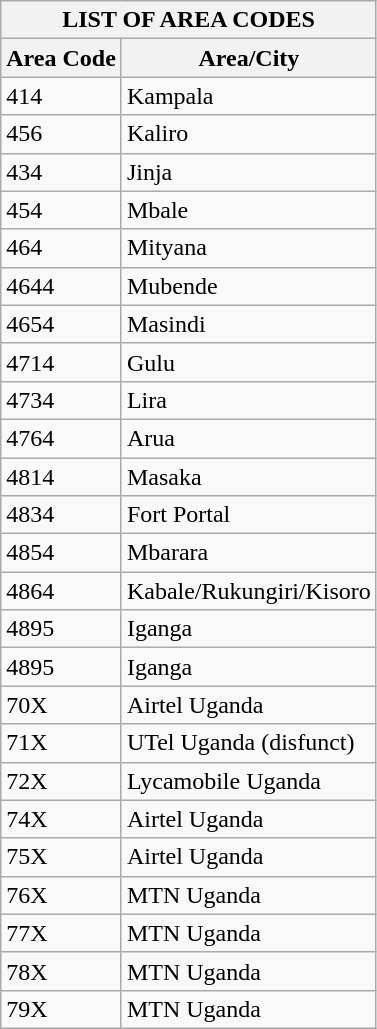<table class="wikitable" border="1">
<tr>
<th colspan="2">LIST OF AREA CODES</th>
</tr>
<tr>
<th>Area Code</th>
<th>Area/City</th>
</tr>
<tr>
<td>414</td>
<td>Kampala</td>
</tr>
<tr>
<td>456</td>
<td>Kaliro</td>
</tr>
<tr>
<td>434</td>
<td>Jinja</td>
</tr>
<tr>
<td>454</td>
<td>Mbale</td>
</tr>
<tr>
<td>464</td>
<td>Mityana</td>
</tr>
<tr>
<td>4644</td>
<td>Mubende</td>
</tr>
<tr>
<td>4654</td>
<td>Masindi</td>
</tr>
<tr>
<td>4714</td>
<td>Gulu</td>
</tr>
<tr>
<td>4734</td>
<td>Lira</td>
</tr>
<tr>
<td>4764</td>
<td>Arua</td>
</tr>
<tr>
<td>4814</td>
<td>Masaka</td>
</tr>
<tr>
<td>4834</td>
<td>Fort Portal</td>
</tr>
<tr>
<td>4854</td>
<td>Mbarara</td>
</tr>
<tr>
<td>4864</td>
<td>Kabale/Rukungiri/Kisoro</td>
</tr>
<tr>
<td>4895</td>
<td>Iganga</td>
</tr>
<tr>
<td>4895</td>
<td>Iganga</td>
</tr>
<tr>
<td>70X</td>
<td>Airtel Uganda</td>
</tr>
<tr>
<td>71X</td>
<td>UTel Uganda (disfunct)</td>
</tr>
<tr>
<td>72X</td>
<td>Lycamobile Uganda</td>
</tr>
<tr>
<td>74X</td>
<td>Airtel Uganda</td>
</tr>
<tr>
<td>75X</td>
<td>Airtel Uganda</td>
</tr>
<tr>
<td>76X</td>
<td>MTN Uganda</td>
</tr>
<tr>
<td>77X</td>
<td>MTN Uganda</td>
</tr>
<tr>
<td>78X</td>
<td>MTN Uganda</td>
</tr>
<tr>
<td>79X</td>
<td>MTN Uganda</td>
</tr>
</table>
